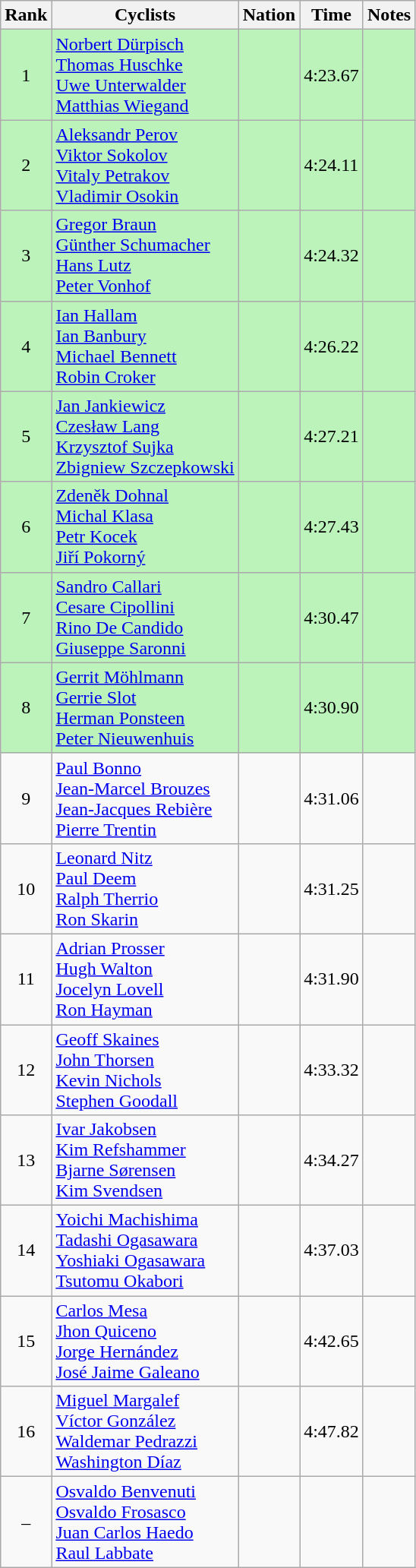<table class="wikitable sortable" style=text-align:center>
<tr>
<th>Rank</th>
<th>Cyclists</th>
<th>Nation</th>
<th>Time</th>
<th>Notes</th>
</tr>
<tr bgcolor=bbf3bb>
<td>1</td>
<td align=left><a href='#'>Norbert Dürpisch</a><br><a href='#'>Thomas Huschke</a><br><a href='#'>Uwe Unterwalder</a><br><a href='#'>Matthias Wiegand</a></td>
<td align=left></td>
<td>4:23.67</td>
<td></td>
</tr>
<tr bgcolor=bbf3bb>
<td>2</td>
<td align=left><a href='#'>Aleksandr Perov</a><br><a href='#'>Viktor Sokolov</a><br><a href='#'>Vitaly Petrakov</a><br><a href='#'>Vladimir Osokin</a></td>
<td align=left></td>
<td>4:24.11</td>
<td></td>
</tr>
<tr bgcolor=bbf3bb>
<td>3</td>
<td align=left><a href='#'>Gregor Braun</a><br><a href='#'>Günther Schumacher</a><br><a href='#'>Hans Lutz</a><br><a href='#'>Peter Vonhof</a></td>
<td align=left></td>
<td>4:24.32</td>
<td></td>
</tr>
<tr bgcolor=bbf3bb>
<td>4</td>
<td align=left><a href='#'>Ian Hallam</a><br><a href='#'>Ian Banbury</a><br><a href='#'>Michael Bennett</a><br><a href='#'>Robin Croker</a></td>
<td align=left></td>
<td>4:26.22</td>
<td></td>
</tr>
<tr bgcolor=bbf3bb>
<td>5</td>
<td align=left><a href='#'>Jan Jankiewicz</a><br><a href='#'>Czesław Lang</a><br><a href='#'>Krzysztof Sujka</a><br><a href='#'>Zbigniew Szczepkowski</a></td>
<td align=left></td>
<td>4:27.21</td>
<td></td>
</tr>
<tr bgcolor=bbf3bb>
<td>6</td>
<td align=left><a href='#'>Zdeněk Dohnal</a><br><a href='#'>Michal Klasa</a><br><a href='#'>Petr Kocek</a><br><a href='#'>Jiří Pokorný</a></td>
<td align=left></td>
<td>4:27.43</td>
<td></td>
</tr>
<tr bgcolor=bbf3bb>
<td>7</td>
<td align=left><a href='#'>Sandro Callari</a><br><a href='#'>Cesare Cipollini</a><br><a href='#'>Rino De Candido</a><br><a href='#'>Giuseppe Saronni</a></td>
<td align=left></td>
<td>4:30.47</td>
<td></td>
</tr>
<tr bgcolor=bbf3bb>
<td>8</td>
<td align=left><a href='#'>Gerrit Möhlmann</a><br><a href='#'>Gerrie Slot</a><br><a href='#'>Herman Ponsteen</a><br><a href='#'>Peter Nieuwenhuis</a></td>
<td align=left></td>
<td>4:30.90</td>
<td></td>
</tr>
<tr>
<td>9</td>
<td align=left><a href='#'>Paul Bonno</a><br><a href='#'>Jean-Marcel Brouzes</a><br><a href='#'>Jean-Jacques Rebière</a><br><a href='#'>Pierre Trentin</a></td>
<td align=left></td>
<td>4:31.06</td>
<td></td>
</tr>
<tr>
<td>10</td>
<td align=left><a href='#'>Leonard Nitz</a><br><a href='#'>Paul Deem</a><br><a href='#'>Ralph Therrio</a><br><a href='#'>Ron Skarin</a></td>
<td align=left></td>
<td>4:31.25</td>
<td></td>
</tr>
<tr>
<td>11</td>
<td align=left><a href='#'>Adrian Prosser</a><br><a href='#'>Hugh Walton</a><br><a href='#'>Jocelyn Lovell</a><br><a href='#'>Ron Hayman</a></td>
<td align=left></td>
<td>4:31.90</td>
<td></td>
</tr>
<tr>
<td>12</td>
<td align=left><a href='#'>Geoff Skaines</a><br><a href='#'>John Thorsen</a><br><a href='#'>Kevin Nichols</a><br><a href='#'>Stephen Goodall</a></td>
<td align=left></td>
<td>4:33.32</td>
<td></td>
</tr>
<tr>
<td>13</td>
<td align=left><a href='#'>Ivar Jakobsen</a><br><a href='#'>Kim Refshammer</a><br><a href='#'>Bjarne Sørensen</a><br><a href='#'>Kim Svendsen</a></td>
<td align=left></td>
<td>4:34.27</td>
<td></td>
</tr>
<tr>
<td>14</td>
<td align=left><a href='#'>Yoichi Machishima</a><br><a href='#'>Tadashi Ogasawara</a><br><a href='#'>Yoshiaki Ogasawara</a><br><a href='#'>Tsutomu Okabori</a></td>
<td align=left></td>
<td>4:37.03</td>
<td></td>
</tr>
<tr>
<td>15</td>
<td align=left><a href='#'>Carlos Mesa</a><br><a href='#'>Jhon Quiceno</a><br><a href='#'>Jorge Hernández</a><br><a href='#'>José Jaime Galeano</a></td>
<td align=left></td>
<td>4:42.65</td>
<td></td>
</tr>
<tr>
<td>16</td>
<td align=left><a href='#'>Miguel Margalef</a><br><a href='#'>Víctor González</a><br><a href='#'>Waldemar Pedrazzi</a><br><a href='#'>Washington Díaz</a></td>
<td align=left></td>
<td>4:47.82</td>
<td></td>
</tr>
<tr>
<td data-sort-value=17>–</td>
<td align=left><a href='#'>Osvaldo Benvenuti</a><br><a href='#'>Osvaldo Frosasco</a><br><a href='#'>Juan Carlos Haedo</a><br><a href='#'>Raul Labbate</a></td>
<td align=left></td>
<td></td>
<td></td>
</tr>
</table>
